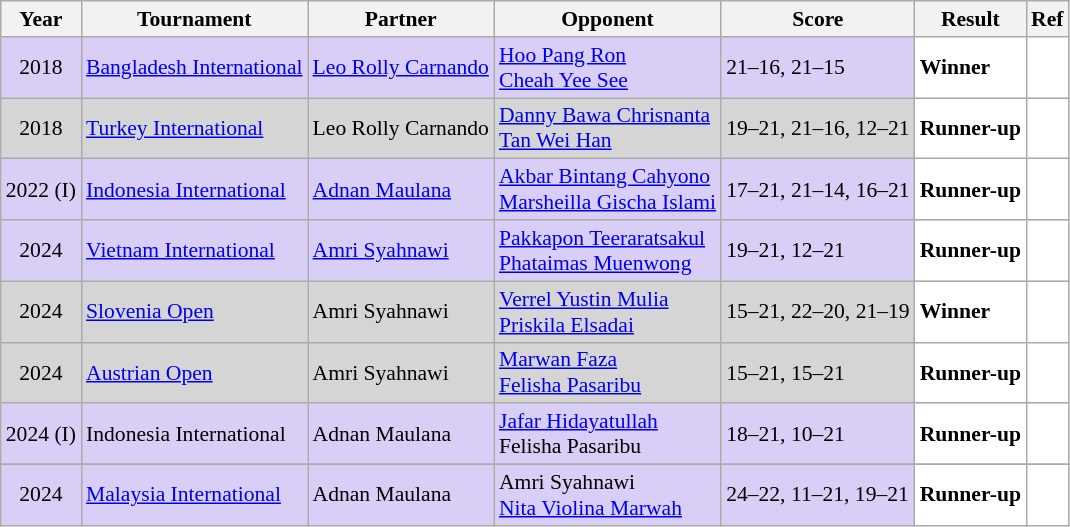<table class="sortable wikitable" style="font-size: 90%;">
<tr>
<th>Year</th>
<th>Tournament</th>
<th>Partner</th>
<th>Opponent</th>
<th>Score</th>
<th>Result</th>
<th>Ref</th>
</tr>
<tr style="background:#D8CEF6">
<td align="center">2018</td>
<td align="left"><a href='#'>Bangladesh International</a></td>
<td align="left"> <a href='#'>Leo Rolly Carnando</a></td>
<td align="left"> <a href='#'>Hoo Pang Ron</a><br> <a href='#'>Cheah Yee See</a></td>
<td align="left">21–16, 21–15</td>
<td style="text-align:left; background:white"> <strong>Winner</strong></td>
<td style="text-align:center; background:white"></td>
</tr>
<tr style="background:#D5D5D5">
<td align="center">2018</td>
<td align="left"><a href='#'>Turkey International</a></td>
<td align="left"> Leo Rolly Carnando</td>
<td align="left"> <a href='#'>Danny Bawa Chrisnanta</a><br> <a href='#'>Tan Wei Han</a></td>
<td align="left">19–21, 21–16, 12–21</td>
<td style="text-align:left; background:white"> <strong>Runner-up</strong></td>
<td style="text-align:center; background:white"></td>
</tr>
<tr style="background:#D8CEF6">
<td align="center">2022 (I)</td>
<td align="left"><a href='#'>Indonesia International</a></td>
<td align="left"> <a href='#'>Adnan Maulana</a></td>
<td align="left"> <a href='#'>Akbar Bintang Cahyono</a><br> <a href='#'>Marsheilla Gischa Islami</a></td>
<td align="left">17–21, 21–14, 16–21</td>
<td style="text-align:left; background:white"> <strong>Runner-up</strong></td>
<td style="text-align:center; background:white"></td>
</tr>
<tr style="background:#D8CEF6">
<td align="center">2024</td>
<td align="left"><a href='#'>Vietnam International</a></td>
<td align="left"> <a href='#'>Amri Syahnawi</a></td>
<td align="left"> <a href='#'>Pakkapon Teeraratsakul</a><br> <a href='#'>Phataimas Muenwong</a></td>
<td align="left">19–21, 12–21</td>
<td style="text-align:left; background:white"> <strong>Runner-up</strong></td>
<td style="text-align:center; background:white"></td>
</tr>
<tr style="background:#D5D5D5">
<td align="center">2024</td>
<td align="left"><a href='#'>Slovenia Open</a></td>
<td align="left"> Amri Syahnawi</td>
<td align="left"> <a href='#'>Verrel Yustin Mulia</a><br> <a href='#'>Priskila Elsadai</a></td>
<td align="left">15–21, 22–20, 21–19</td>
<td style="text-align:left; background:white"> <strong>Winner</strong></td>
<td style="text-align:center; background:white"></td>
</tr>
<tr style="background:#D5D5D5">
<td align="center">2024</td>
<td align="left"><a href='#'>Austrian Open</a></td>
<td align="left"> Amri Syahnawi</td>
<td align="left"> <a href='#'>Marwan Faza</a><br> <a href='#'>Felisha Pasaribu</a></td>
<td align="left">15–21, 15–21</td>
<td style="text-align:left; background:white"> <strong>Runner-up</strong></td>
<td style="text-align:center; background:white"></td>
</tr>
<tr style="background:#D8CEF6">
<td align="center">2024 (I)</td>
<td align="left">Indonesia International</td>
<td align="left"> Adnan Maulana</td>
<td align="left"> <a href='#'>Jafar Hidayatullah</a><br> Felisha Pasaribu</td>
<td align="left">18–21, 10–21</td>
<td style="text-align:left; background:white"> <strong>Runner-up</strong></td>
<td style="text-align:center; background:white"></td>
</tr>
<tr>
</tr>
<tr style="background:#D8CEF6">
<td align="center">2024</td>
<td align="left"><a href='#'>Malaysia International</a></td>
<td align="left"> Adnan Maulana</td>
<td align="left"> Amri Syahnawi<br> <a href='#'>Nita Violina Marwah</a></td>
<td align="left">24–22, 11–21, 19–21</td>
<td style="text-align:left; background:white"> <strong>Runner-up</strong></td>
<td style="text-align:center; background:white"></td>
</tr>
</table>
